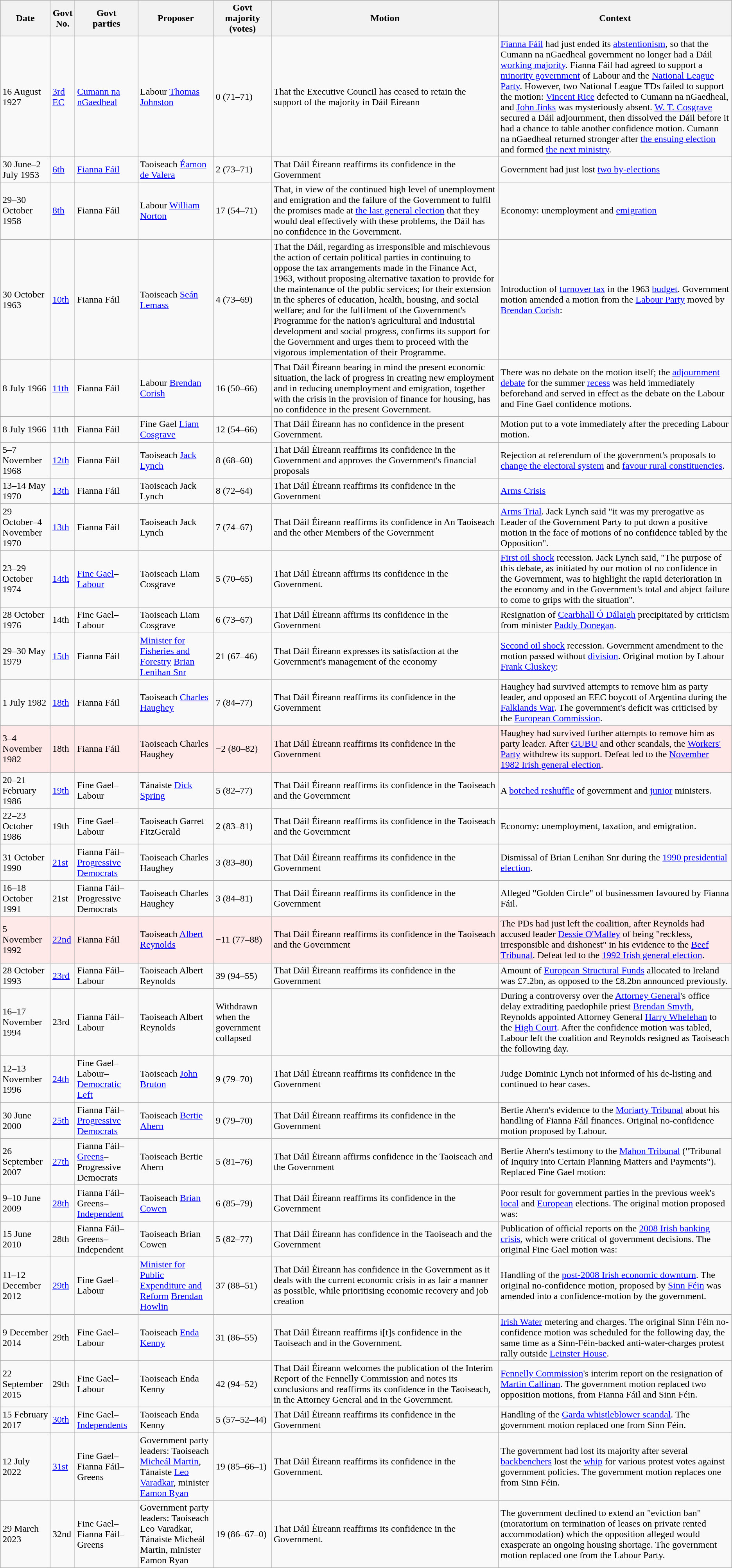<table class="wikitable sortable">
<tr>
<th>Date</th>
<th>Govt<br>No.</th>
<th>Govt<br>parties</th>
<th>Proposer</th>
<th data-sort-type="number">Govt majority (votes)</th>
<th>Motion</th>
<th>Context</th>
</tr>
<tr>
<td> 16 August 1927</td>
<td> <a href='#'>3rd EC</a></td>
<td><a href='#'>Cumann na nGaedheal</a></td>
<td>Labour <a href='#'>Thomas Johnston</a></td>
<td>0 (71–71)</td>
<td>That the Executive Council has ceased to retain the support of the majority in Dáil Eireann</td>
<td><a href='#'>Fianna Fáil</a> had just ended its <a href='#'>abstentionism</a>, so that the Cumann na nGaedheal government no longer had a Dáil <a href='#'>working majority</a>. Fianna Fáil had agreed to support a <a href='#'>minority government</a> of Labour and the <a href='#'>National League Party</a>. However, two National League TDs failed to support the motion: <a href='#'>Vincent Rice</a> defected to Cumann na nGaedheal, and <a href='#'>John Jinks</a> was mysteriously absent. <a href='#'>W. T. Cosgrave</a> secured a Dáil adjournment, then dissolved the Dáil before it had a chance to table another confidence motion. Cumann na nGaedheal returned stronger after <a href='#'>the ensuing election</a> and formed <a href='#'>the next ministry</a>.</td>
</tr>
<tr>
<td> 30 June–2 July 1953</td>
<td> <a href='#'>6th</a></td>
<td><a href='#'>Fianna Fáil</a></td>
<td>Taoiseach <a href='#'>Éamon de Valera</a></td>
<td>2 (73–71)</td>
<td>That Dáil Éireann reaffirms its confidence in the Government</td>
<td>Government had just lost <a href='#'>two by-elections</a></td>
</tr>
<tr>
<td> 29–30 October 1958</td>
<td> <a href='#'>8th</a></td>
<td>Fianna Fáil</td>
<td>Labour <a href='#'>William Norton</a></td>
<td>17 (54–71)</td>
<td>That, in view of the continued high level of unemployment and emigration and the failure of the Government to fulfil the promises made at <a href='#'>the last general election</a> that they would deal effectively with these problems, the Dáil has no confidence in the Government.</td>
<td>Economy: unemployment and <a href='#'>emigration</a></td>
</tr>
<tr>
<td> 30 October 1963</td>
<td><a href='#'>10th</a></td>
<td>Fianna Fáil</td>
<td>Taoiseach <a href='#'>Seán Lemass</a></td>
<td>4 (73–69)</td>
<td>That the Dáil, regarding as irresponsible and mischievous the action of certain political parties in continuing to oppose the tax arrangements made in the Finance Act, 1963, without proposing alternative taxation to provide for the maintenance of the public services; for their extension in the spheres of education, health, housing, and social welfare; and for the fulfilment of the Government's Programme for the nation's agricultural and industrial development and social progress, confirms its support for the Government and urges them to proceed with the vigorous implementation of their Programme.</td>
<td>Introduction of <a href='#'>turnover tax</a> in the 1963 <a href='#'>budget</a>. Government motion amended a motion from the <a href='#'>Labour Party</a> moved by <a href='#'>Brendan Corish</a>:<br></td>
</tr>
<tr>
<td> 8 July 1966</td>
<td><a href='#'>11th</a></td>
<td>Fianna Fáil</td>
<td>Labour <a href='#'>Brendan Corish</a></td>
<td>16 (50–66)</td>
<td>That Dáil Éireann bearing in mind the present economic situation, the lack of progress in creating new employment and in reducing unemployment and emigration, together with the crisis in the provision of finance for housing, has no confidence in the present Government.</td>
<td>There was no debate on the motion itself; the <a href='#'>adjournment debate</a> for the summer <a href='#'>recess</a> was held immediately beforehand and served in effect as the debate on the Labour and Fine Gael confidence motions.</td>
</tr>
<tr>
<td> 8 July 1966</td>
<td>11th</td>
<td>Fianna Fáil</td>
<td>Fine Gael <a href='#'>Liam Cosgrave</a></td>
<td>12 (54–66)</td>
<td>That Dáil Éireann has no confidence in the present Government.</td>
<td>Motion put to a vote immediately after the preceding Labour motion.</td>
</tr>
<tr>
<td> 5–7 November 1968</td>
<td><a href='#'>12th</a></td>
<td>Fianna Fáil</td>
<td>Taoiseach <a href='#'>Jack Lynch</a></td>
<td>8 (68–60)</td>
<td>That Dáil Éireann reaffirms its confidence in the Government and approves the Government's financial proposals</td>
<td>Rejection at referendum of the government's proposals to <a href='#'>change the electoral system</a> and <a href='#'>favour rural constituencies</a>.</td>
</tr>
<tr>
<td> 13–14 May 1970</td>
<td><a href='#'>13th</a></td>
<td>Fianna Fáil</td>
<td>Taoiseach Jack Lynch</td>
<td>8 (72–64)</td>
<td>That Dáil Éireann reaffirms its confidence in the Government</td>
<td><a href='#'>Arms Crisis</a></td>
</tr>
<tr>
<td> 29 October–4 November 1970</td>
<td><a href='#'>13th</a></td>
<td>Fianna Fáil</td>
<td>Taoiseach Jack Lynch</td>
<td>7 (74–67)</td>
<td>That Dáil Éireann reaffirms its confidence in An Taoiseach and the other Members of the Government</td>
<td><a href='#'>Arms Trial</a>. Jack Lynch said "it was my prerogative as Leader of the Government Party to put down a positive motion in the face of motions of no confidence tabled by the Opposition".</td>
</tr>
<tr>
<td> 23–29 October 1974</td>
<td><a href='#'>14th</a></td>
<td><a href='#'>Fine Gael</a>–<a href='#'>Labour</a></td>
<td>Taoiseach Liam Cosgrave</td>
<td>5 (70–65)</td>
<td>That Dáil Éireann affirms its confidence in the Government.</td>
<td><a href='#'>First oil shock</a> recession. Jack Lynch said, "The purpose of this debate, as initiated by our motion of no confidence in the Government, was to highlight the rapid deterioration in the economy and in the Government's total and abject failure to come to grips with the situation".</td>
</tr>
<tr>
<td> 28 October 1976</td>
<td>14th</td>
<td>Fine Gael–Labour</td>
<td>Taoiseach Liam Cosgrave</td>
<td>6 (73–67)</td>
<td>That Dáil Éireann affirms its confidence in the Government</td>
<td>Resignation of <a href='#'>Cearbhall Ó Dálaigh</a> precipitated by criticism from minister <a href='#'>Paddy Donegan</a>.</td>
</tr>
<tr>
<td> 29–30 May 1979</td>
<td><a href='#'>15th</a></td>
<td>Fianna Fáil</td>
<td><a href='#'>Minister for Fisheries and Forestry</a> <a href='#'>Brian Lenihan Snr</a></td>
<td>21 (67–46)</td>
<td>That Dáil Éireann expresses its satisfaction at the Government's management of the economy</td>
<td><a href='#'>Second oil shock</a> recession. Government amendment to the motion passed without <a href='#'>division</a>. Original motion by Labour <a href='#'>Frank Cluskey</a>:<br></td>
</tr>
<tr>
<td> 1 July 1982</td>
<td><a href='#'>18th</a></td>
<td>Fianna Fáil</td>
<td>Taoiseach <a href='#'>Charles Haughey</a></td>
<td>7 (84–77)</td>
<td>That Dáil Éireann reaffirms its confidence in the Government</td>
<td>Haughey had survived attempts to remove him as party leader, and opposed an EEC boycott of Argentina during the <a href='#'>Falklands War</a>. The government's deficit was criticised by the <a href='#'>European Commission</a>.</td>
</tr>
<tr style="background-color:#FFE8E8;">
<td> 3–4 November 1982</td>
<td>18th</td>
<td>Fianna Fáil</td>
<td>Taoiseach Charles Haughey</td>
<td>−2 (80–82)</td>
<td>That Dáil Éireann reaffirms its confidence in the Government</td>
<td>Haughey had survived further attempts to remove him as party leader. After <a href='#'>GUBU</a> and other scandals, the <a href='#'>Workers' Party</a> withdrew its support. Defeat led to the <a href='#'>November 1982 Irish general election</a>.</td>
</tr>
<tr>
<td> 20–21 February 1986</td>
<td><a href='#'>19th</a></td>
<td>Fine Gael–Labour</td>
<td>Tánaiste <a href='#'>Dick Spring</a></td>
<td>5 (82–77)</td>
<td>That Dáil Éireann reaffirms its confidence in the Taoiseach and the Government</td>
<td>A <a href='#'>botched reshuffle</a> of government and <a href='#'>junior</a> ministers.</td>
</tr>
<tr>
<td> 22–23 October 1986</td>
<td>19th</td>
<td>Fine Gael–Labour</td>
<td>Taoiseach Garret FitzGerald</td>
<td>2 (83–81)</td>
<td>That Dáil Éireann reaffirms its confidence in the Taoiseach and the Government</td>
<td>Economy: unemployment, taxation, and emigration.</td>
</tr>
<tr>
<td> 31 October 1990</td>
<td><a href='#'>21st</a></td>
<td>Fianna Fáil–<a href='#'>Progressive Democrats</a></td>
<td>Taoiseach Charles Haughey</td>
<td>3 (83–80)</td>
<td>That Dáil Éireann reaffirms its confidence in the Government</td>
<td>Dismissal of Brian Lenihan Snr during the <a href='#'>1990 presidential election</a>.</td>
</tr>
<tr>
<td> 16–18 October 1991</td>
<td>21st</td>
<td>Fianna Fáil–Progressive Democrats</td>
<td>Taoiseach Charles Haughey</td>
<td>3 (84–81)</td>
<td>That Dáil Éireann reaffirms its confidence in the Government</td>
<td>Alleged "Golden Circle" of businessmen favoured by Fianna Fáil.</td>
</tr>
<tr style="background-color:#FFE8E8;">
<td> 5 November 1992</td>
<td><a href='#'>22nd</a></td>
<td>Fianna Fáil</td>
<td>Taoiseach <a href='#'>Albert Reynolds</a></td>
<td>−11 (77–88)</td>
<td>That Dáil Éireann reaffirms its confidence in the Taoiseach and the Government</td>
<td>The PDs had just left the coalition, after Reynolds had accused leader <a href='#'>Dessie O'Malley</a> of being "reckless, irresponsible and dishonest" in his evidence to the <a href='#'>Beef Tribunal</a>. Defeat led to the <a href='#'>1992 Irish general election</a>.</td>
</tr>
<tr>
<td> 28 October 1993</td>
<td><a href='#'>23rd</a></td>
<td>Fianna Fáil–Labour</td>
<td>Taoiseach Albert Reynolds</td>
<td>39 (94–55)</td>
<td>That Dáil Éireann reaffirms its confidence in the Government</td>
<td>Amount of <a href='#'>European Structural Funds</a> allocated to Ireland was £7.2bn, as opposed to the £8.2bn announced previously.</td>
</tr>
<tr>
<td> 16–17 November 1994</td>
<td>23rd</td>
<td>Fianna Fáil–Labour</td>
<td>Taoiseach Albert Reynolds</td>
<td> Withdrawn when the government collapsed</td>
<td></td>
<td>During a controversy over the <a href='#'>Attorney General</a>'s office delay extraditing paedophile priest <a href='#'>Brendan Smyth</a>, Reynolds appointed Attorney General <a href='#'>Harry Whelehan</a> to the <a href='#'>High Court</a>. After the confidence motion was tabled, Labour left the coalition and Reynolds resigned as Taoiseach the following day.</td>
</tr>
<tr>
<td> 12–13 November 1996</td>
<td><a href='#'>24th</a></td>
<td>Fine Gael–Labour–<a href='#'>Democratic Left</a></td>
<td>Taoiseach <a href='#'>John Bruton</a></td>
<td>9 (79–70)</td>
<td>That Dáil Éireann reaffirms its confidence in the Government</td>
<td>Judge Dominic Lynch not informed of his de-listing and continued to hear cases.</td>
</tr>
<tr>
<td> 30 June 2000</td>
<td><a href='#'>25th</a></td>
<td>Fianna Fáil–<a href='#'>Progressive Democrats</a></td>
<td>Taoiseach <a href='#'>Bertie Ahern</a></td>
<td>9 (79–70)</td>
<td>That Dáil Éireann reaffirms its confidence in the Government</td>
<td>Bertie Ahern's evidence to the <a href='#'>Moriarty Tribunal</a> about his handling of Fianna Fáil finances. Original no-confidence motion proposed by Labour.</td>
</tr>
<tr>
<td> 26 September 2007</td>
<td><a href='#'>27th</a></td>
<td>Fianna Fáil–<a href='#'>Greens</a>–Progressive Democrats</td>
<td>Taoiseach Bertie Ahern</td>
<td>5 (81–76)</td>
<td>That Dáil Éireann affirms confidence in the Taoiseach and the Government</td>
<td>Bertie Ahern's testimony to the <a href='#'>Mahon Tribunal</a> ("Tribunal of Inquiry into Certain Planning Matters and Payments"). Replaced Fine Gael motion:<br></td>
</tr>
<tr>
<td> 9–10 June 2009</td>
<td><a href='#'>28th</a></td>
<td>Fianna Fáil–Greens–<a href='#'>Independent</a></td>
<td>Taoiseach <a href='#'>Brian Cowen</a></td>
<td>6 (85–79)</td>
<td>That Dáil Éireann reaffirms its confidence in the Government</td>
<td>Poor result for government parties in the previous week's <a href='#'>local</a> and <a href='#'>European</a> elections. The original motion proposed was:<br></td>
</tr>
<tr>
<td> 15 June 2010</td>
<td>28th</td>
<td>Fianna Fáil–Greens–Independent</td>
<td>Taoiseach Brian Cowen</td>
<td>5 (82–77)</td>
<td>That Dáil Éireann has confidence in the Taoiseach and the Government</td>
<td>Publication of official reports on the <a href='#'>2008 Irish banking crisis</a>, which were critical of government decisions. The original Fine Gael motion was:<br></td>
</tr>
<tr>
<td> 11–12 December 2012</td>
<td><a href='#'>29th</a></td>
<td>Fine Gael–Labour</td>
<td><a href='#'>Minister for Public Expenditure and Reform</a> <a href='#'>Brendan Howlin</a></td>
<td>37 (88–51)</td>
<td>That Dáil Éireann has confidence in the Government as it deals with the current economic crisis in as fair a manner as possible, while prioritising economic recovery and job creation</td>
<td>Handling of the <a href='#'>post-2008 Irish economic downturn</a>. The original no-confidence motion, proposed by <a href='#'>Sinn Féin</a> was amended into a confidence-motion by the government.</td>
</tr>
<tr>
<td> 9 December 2014</td>
<td>29th</td>
<td>Fine Gael–Labour</td>
<td>Taoiseach <a href='#'>Enda Kenny</a></td>
<td>31 (86–55)</td>
<td>That Dáil Éireann reaffirms i[t]s confidence in the Taoiseach and in the Government.</td>
<td><a href='#'>Irish Water</a> metering and charges. The original Sinn Féin no-confidence motion was scheduled for the following day, the same time as a Sinn-Féin-backed anti-water-charges protest rally outside <a href='#'>Leinster House</a>.</td>
</tr>
<tr>
<td> 22 September 2015</td>
<td>29th</td>
<td>Fine Gael–Labour</td>
<td>Taoiseach Enda Kenny</td>
<td>42 (94–52)</td>
<td>That Dáil Éireann welcomes the publication of the Interim Report of the Fennelly Commission and notes its conclusions and reaffirms its confidence in the Taoiseach, in the Attorney General and in the Government.</td>
<td><a href='#'>Fennelly Commission</a>'s interim report on the resignation of <a href='#'>Martin Callinan</a>. The government motion replaced two opposition motions, from Fianna Fáil and Sinn Féin.</td>
</tr>
<tr>
<td> 15 February 2017</td>
<td><a href='#'>30th</a></td>
<td>Fine Gael–<a href='#'>Independents</a></td>
<td>Taoiseach Enda Kenny</td>
<td>5 (57–52–44)</td>
<td>That Dáil Éireann reaffirms its confidence in the Government</td>
<td>Handling of the <a href='#'>Garda whistleblower scandal</a>. The government motion replaced one from Sinn Féin.</td>
</tr>
<tr>
<td> 12 July 2022</td>
<td><a href='#'>31st</a></td>
<td>Fine Gael–Fianna Fáil–Greens</td>
<td>Government party leaders: Taoiseach <a href='#'>Micheál Martin</a>, Tánaiste <a href='#'>Leo Varadkar</a>, minister <a href='#'>Eamon Ryan</a></td>
<td>19 (85–66–1)</td>
<td>That Dáil Éireann reaffirms its confidence in the Government.</td>
<td>The government had lost its majority after several <a href='#'>backbenchers</a> lost the <a href='#'>whip</a> for various protest votes against government policies. The government motion replaces one from Sinn Féin.</td>
</tr>
<tr>
<td> 29 March 2023</td>
<td>32nd</td>
<td>Fine Gael–Fianna Fáil–Greens</td>
<td>Government party leaders: Taoiseach Leo Varadkar, Tánaiste Micheál Martin, minister Eamon Ryan</td>
<td>19 (86–67–0)</td>
<td>That Dáil Éireann reaffirms its confidence in the Government.</td>
<td>The government declined to extend an "eviction ban" (moratorium on termination of leases on private rented accommodation) which the opposition alleged would exasperate an ongoing housing shortage. The government motion replaced one from the Labour Party.</td>
</tr>
</table>
